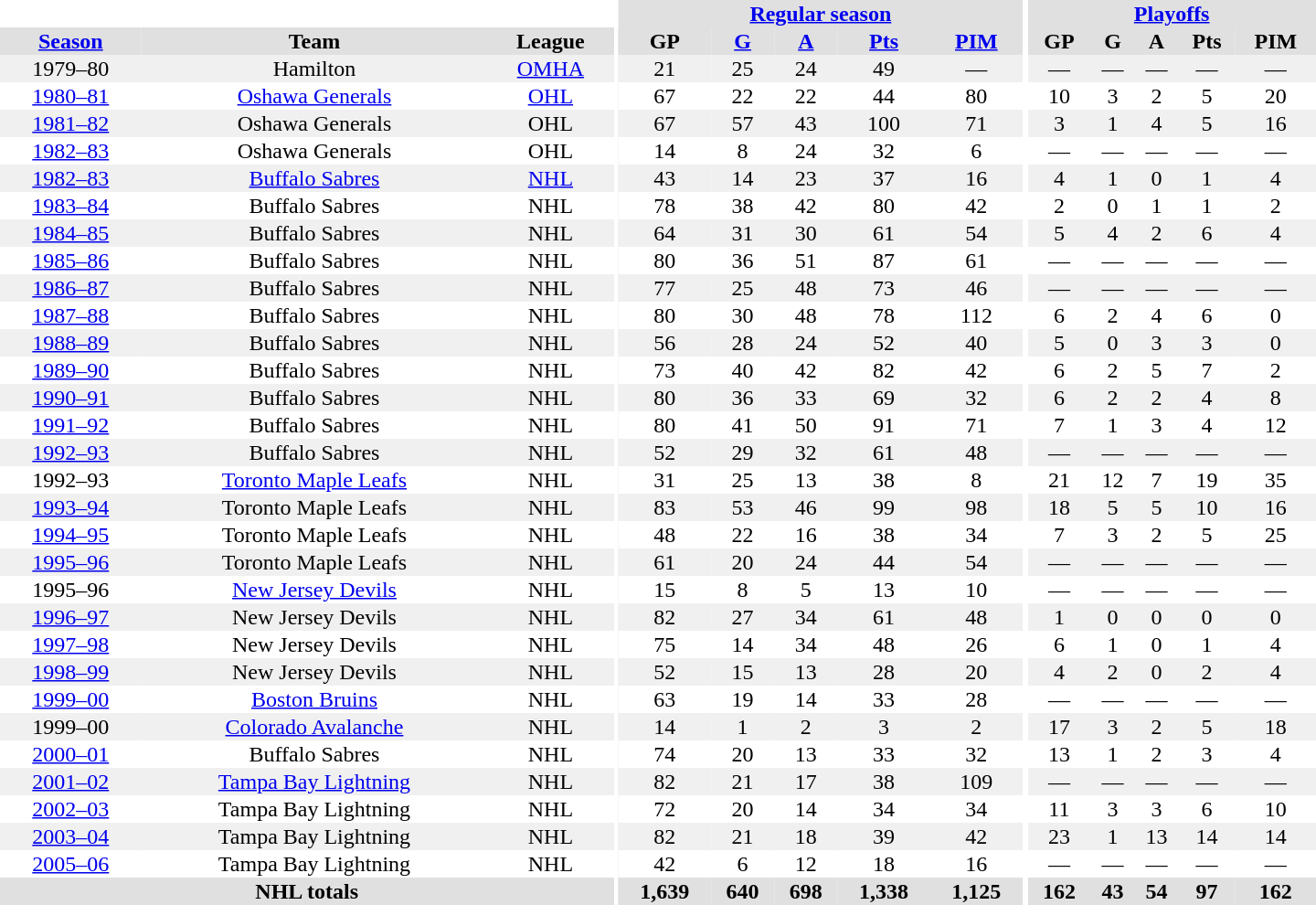<table border="0" cellpadding="1" cellspacing="0" style="text-align:center; width:60em">
<tr bgcolor="#e0e0e0">
<th colspan="3" bgcolor="#ffffff"></th>
<th rowspan="99" bgcolor="#ffffff"></th>
<th colspan="5"><a href='#'>Regular season</a></th>
<th rowspan="99" bgcolor="#ffffff"></th>
<th colspan="5"><a href='#'>Playoffs</a></th>
</tr>
<tr bgcolor="#e0e0e0">
<th><a href='#'>Season</a></th>
<th>Team</th>
<th>League</th>
<th>GP</th>
<th><a href='#'>G</a></th>
<th><a href='#'>A</a></th>
<th><a href='#'>Pts</a></th>
<th><a href='#'>PIM</a></th>
<th>GP</th>
<th>G</th>
<th>A</th>
<th>Pts</th>
<th>PIM</th>
</tr>
<tr ALIGN="center" bgcolor="#f0f0f0">
<td>1979–80</td>
<td>Hamilton</td>
<td><a href='#'>OMHA</a></td>
<td>21</td>
<td>25</td>
<td>24</td>
<td>49</td>
<td>—</td>
<td>—</td>
<td>—</td>
<td>—</td>
<td>—</td>
<td>—</td>
</tr>
<tr ALIGN="center">
<td><a href='#'>1980–81</a></td>
<td><a href='#'>Oshawa Generals</a></td>
<td><a href='#'>OHL</a></td>
<td>67</td>
<td>22</td>
<td>22</td>
<td>44</td>
<td>80</td>
<td>10</td>
<td>3</td>
<td>2</td>
<td>5</td>
<td>20</td>
</tr>
<tr ALIGN="center" bgcolor="#f0f0f0">
<td><a href='#'>1981–82</a></td>
<td>Oshawa Generals</td>
<td>OHL</td>
<td>67</td>
<td>57</td>
<td>43</td>
<td>100</td>
<td>71</td>
<td>3</td>
<td>1</td>
<td>4</td>
<td>5</td>
<td>16</td>
</tr>
<tr ALIGN="center">
<td><a href='#'>1982–83</a></td>
<td>Oshawa Generals</td>
<td>OHL</td>
<td>14</td>
<td>8</td>
<td>24</td>
<td>32</td>
<td>6</td>
<td>—</td>
<td>—</td>
<td>—</td>
<td>—</td>
<td>—</td>
</tr>
<tr ALIGN="center" bgcolor="#f0f0f0">
<td><a href='#'>1982–83</a></td>
<td><a href='#'>Buffalo Sabres</a></td>
<td><a href='#'>NHL</a></td>
<td>43</td>
<td>14</td>
<td>23</td>
<td>37</td>
<td>16</td>
<td>4</td>
<td>1</td>
<td>0</td>
<td>1</td>
<td>4</td>
</tr>
<tr ALIGN="center">
<td><a href='#'>1983–84</a></td>
<td>Buffalo Sabres</td>
<td>NHL</td>
<td>78</td>
<td>38</td>
<td>42</td>
<td>80</td>
<td>42</td>
<td>2</td>
<td>0</td>
<td>1</td>
<td>1</td>
<td>2</td>
</tr>
<tr ALIGN="center" bgcolor="#f0f0f0">
<td><a href='#'>1984–85</a></td>
<td>Buffalo Sabres</td>
<td>NHL</td>
<td>64</td>
<td>31</td>
<td>30</td>
<td>61</td>
<td>54</td>
<td>5</td>
<td>4</td>
<td>2</td>
<td>6</td>
<td>4</td>
</tr>
<tr ALIGN="center">
<td><a href='#'>1985–86</a></td>
<td>Buffalo Sabres</td>
<td>NHL</td>
<td>80</td>
<td>36</td>
<td>51</td>
<td>87</td>
<td>61</td>
<td>—</td>
<td>—</td>
<td>—</td>
<td>—</td>
<td>—</td>
</tr>
<tr ALIGN="center" bgcolor="#f0f0f0">
<td><a href='#'>1986–87</a></td>
<td>Buffalo Sabres</td>
<td>NHL</td>
<td>77</td>
<td>25</td>
<td>48</td>
<td>73</td>
<td>46</td>
<td>—</td>
<td>—</td>
<td>—</td>
<td>—</td>
<td>—</td>
</tr>
<tr ALIGN="center">
<td><a href='#'>1987–88</a></td>
<td>Buffalo Sabres</td>
<td>NHL</td>
<td>80</td>
<td>30</td>
<td>48</td>
<td>78</td>
<td>112</td>
<td>6</td>
<td>2</td>
<td>4</td>
<td>6</td>
<td>0</td>
</tr>
<tr ALIGN="center" bgcolor="#f0f0f0">
<td><a href='#'>1988–89</a></td>
<td>Buffalo Sabres</td>
<td>NHL</td>
<td>56</td>
<td>28</td>
<td>24</td>
<td>52</td>
<td>40</td>
<td>5</td>
<td>0</td>
<td>3</td>
<td>3</td>
<td>0</td>
</tr>
<tr ALIGN="center">
<td><a href='#'>1989–90</a></td>
<td>Buffalo Sabres</td>
<td>NHL</td>
<td>73</td>
<td>40</td>
<td>42</td>
<td>82</td>
<td>42</td>
<td>6</td>
<td>2</td>
<td>5</td>
<td>7</td>
<td>2</td>
</tr>
<tr ALIGN="center" bgcolor="#f0f0f0">
<td><a href='#'>1990–91</a></td>
<td>Buffalo Sabres</td>
<td>NHL</td>
<td>80</td>
<td>36</td>
<td>33</td>
<td>69</td>
<td>32</td>
<td>6</td>
<td>2</td>
<td>2</td>
<td>4</td>
<td>8</td>
</tr>
<tr ALIGN="center">
<td><a href='#'>1991–92</a></td>
<td>Buffalo Sabres</td>
<td>NHL</td>
<td>80</td>
<td>41</td>
<td>50</td>
<td>91</td>
<td>71</td>
<td>7</td>
<td>1</td>
<td>3</td>
<td>4</td>
<td>12</td>
</tr>
<tr ALIGN="center" bgcolor="#f0f0f0">
<td><a href='#'>1992–93</a></td>
<td>Buffalo Sabres</td>
<td>NHL</td>
<td>52</td>
<td>29</td>
<td>32</td>
<td>61</td>
<td>48</td>
<td>—</td>
<td>—</td>
<td>—</td>
<td>—</td>
<td>—</td>
</tr>
<tr ALIGN="center">
<td>1992–93</td>
<td><a href='#'>Toronto Maple Leafs</a></td>
<td>NHL</td>
<td>31</td>
<td>25</td>
<td>13</td>
<td>38</td>
<td>8</td>
<td>21</td>
<td>12</td>
<td>7</td>
<td>19</td>
<td>35</td>
</tr>
<tr ALIGN="center" bgcolor="#f0f0f0">
<td><a href='#'>1993–94</a></td>
<td>Toronto Maple Leafs</td>
<td>NHL</td>
<td>83</td>
<td>53</td>
<td>46</td>
<td>99</td>
<td>98</td>
<td>18</td>
<td>5</td>
<td>5</td>
<td>10</td>
<td>16</td>
</tr>
<tr ALIGN="center">
<td><a href='#'>1994–95</a></td>
<td>Toronto Maple Leafs</td>
<td>NHL</td>
<td>48</td>
<td>22</td>
<td>16</td>
<td>38</td>
<td>34</td>
<td>7</td>
<td>3</td>
<td>2</td>
<td>5</td>
<td>25</td>
</tr>
<tr ALIGN="center" bgcolor="#f0f0f0">
<td><a href='#'>1995–96</a></td>
<td>Toronto Maple Leafs</td>
<td>NHL</td>
<td>61</td>
<td>20</td>
<td>24</td>
<td>44</td>
<td>54</td>
<td>—</td>
<td>—</td>
<td>—</td>
<td>—</td>
<td>—</td>
</tr>
<tr ALIGN="center">
<td>1995–96</td>
<td><a href='#'>New Jersey Devils</a></td>
<td>NHL</td>
<td>15</td>
<td>8</td>
<td>5</td>
<td>13</td>
<td>10</td>
<td>—</td>
<td>—</td>
<td>—</td>
<td>—</td>
<td>—</td>
</tr>
<tr ALIGN="center" bgcolor="#f0f0f0">
<td><a href='#'>1996–97</a></td>
<td>New Jersey Devils</td>
<td>NHL</td>
<td>82</td>
<td>27</td>
<td>34</td>
<td>61</td>
<td>48</td>
<td>1</td>
<td>0</td>
<td>0</td>
<td>0</td>
<td>0</td>
</tr>
<tr ALIGN="center">
<td><a href='#'>1997–98</a></td>
<td>New Jersey Devils</td>
<td>NHL</td>
<td>75</td>
<td>14</td>
<td>34</td>
<td>48</td>
<td>26</td>
<td>6</td>
<td>1</td>
<td>0</td>
<td>1</td>
<td>4</td>
</tr>
<tr ALIGN="center" bgcolor="#f0f0f0">
<td><a href='#'>1998–99</a></td>
<td>New Jersey Devils</td>
<td>NHL</td>
<td>52</td>
<td>15</td>
<td>13</td>
<td>28</td>
<td>20</td>
<td>4</td>
<td>2</td>
<td>0</td>
<td>2</td>
<td>4</td>
</tr>
<tr ALIGN="center">
<td><a href='#'>1999–00</a></td>
<td><a href='#'>Boston Bruins</a></td>
<td>NHL</td>
<td>63</td>
<td>19</td>
<td>14</td>
<td>33</td>
<td>28</td>
<td>—</td>
<td>—</td>
<td>—</td>
<td>—</td>
<td>—</td>
</tr>
<tr ALIGN="center" bgcolor="#f0f0f0">
<td>1999–00</td>
<td><a href='#'>Colorado Avalanche</a></td>
<td>NHL</td>
<td>14</td>
<td>1</td>
<td>2</td>
<td>3</td>
<td>2</td>
<td>17</td>
<td>3</td>
<td>2</td>
<td>5</td>
<td>18</td>
</tr>
<tr ALIGN="center">
<td><a href='#'>2000–01</a></td>
<td>Buffalo Sabres</td>
<td>NHL</td>
<td>74</td>
<td>20</td>
<td>13</td>
<td>33</td>
<td>32</td>
<td>13</td>
<td>1</td>
<td>2</td>
<td>3</td>
<td>4</td>
</tr>
<tr ALIGN="center" bgcolor="#f0f0f0">
<td><a href='#'>2001–02</a></td>
<td><a href='#'>Tampa Bay Lightning</a></td>
<td>NHL</td>
<td>82</td>
<td>21</td>
<td>17</td>
<td>38</td>
<td>109</td>
<td>—</td>
<td>—</td>
<td>—</td>
<td>—</td>
<td>—</td>
</tr>
<tr ALIGN="center">
<td><a href='#'>2002–03</a></td>
<td>Tampa Bay Lightning</td>
<td>NHL</td>
<td>72</td>
<td>20</td>
<td>14</td>
<td>34</td>
<td>34</td>
<td>11</td>
<td>3</td>
<td>3</td>
<td>6</td>
<td>10</td>
</tr>
<tr ALIGN="center" bgcolor="#f0f0f0">
<td><a href='#'>2003–04</a></td>
<td>Tampa Bay Lightning</td>
<td>NHL</td>
<td>82</td>
<td>21</td>
<td>18</td>
<td>39</td>
<td>42</td>
<td>23</td>
<td>1</td>
<td>13</td>
<td>14</td>
<td>14</td>
</tr>
<tr ALIGN="center">
<td><a href='#'>2005–06</a></td>
<td>Tampa Bay Lightning</td>
<td>NHL</td>
<td>42</td>
<td>6</td>
<td>12</td>
<td>18</td>
<td>16</td>
<td>—</td>
<td>—</td>
<td>—</td>
<td>—</td>
<td>—</td>
</tr>
<tr ALIGN="center" bgcolor="#e0e0e0">
<th colspan="3">NHL totals</th>
<th>1,639</th>
<th>640</th>
<th>698</th>
<th>1,338</th>
<th>1,125</th>
<th>162</th>
<th>43</th>
<th>54</th>
<th>97</th>
<th>162</th>
</tr>
</table>
